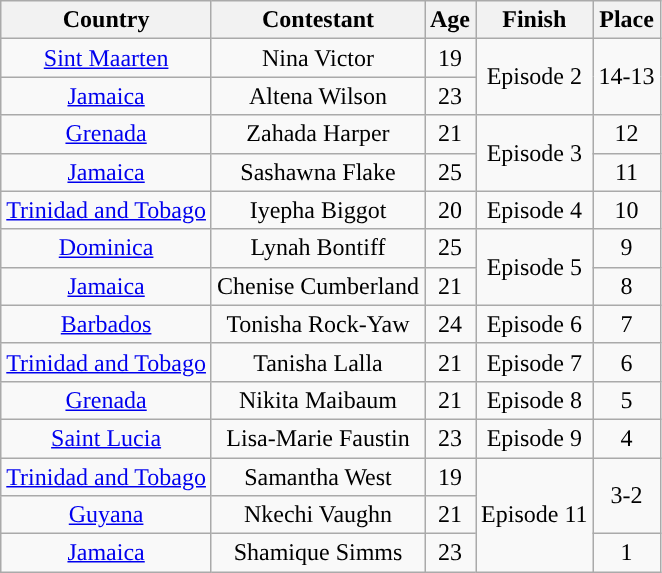<table class="wikitable sortable" style="text-align:center;">
<tr>
<th>Country</th>
<th>Contestant</th>
<th>Age</th>
<th>Finish</th>
<th>Place</th>
</tr>
<tr>
<td><a href='#'>Sint Maarten</a></td>
<td>Nina Victor</td>
<td>19</td>
<td rowspan=2>Episode 2</td>
<td rowspan=2>14-13</td>
</tr>
<tr>
<td><a href='#'>Jamaica</a></td>
<td>Altena Wilson</td>
<td>23</td>
</tr>
<tr>
<td><a href='#'>Grenada</a></td>
<td>Zahada Harper</td>
<td>21</td>
<td rowspan=2>Episode 3</td>
<td>12</td>
</tr>
<tr>
<td><a href='#'>Jamaica</a></td>
<td>Sashawna Flake</td>
<td>25</td>
<td>11</td>
</tr>
<tr>
<td><a href='#'>Trinidad and Tobago</a></td>
<td>Iyepha Biggot</td>
<td>20</td>
<td>Episode 4</td>
<td>10</td>
</tr>
<tr>
<td><a href='#'>Dominica</a></td>
<td>Lynah Bontiff</td>
<td>25</td>
<td rowspan=2>Episode 5</td>
<td>9</td>
</tr>
<tr>
<td><a href='#'>Jamaica</a></td>
<td>Chenise Cumberland</td>
<td>21</td>
<td>8</td>
</tr>
<tr>
<td><a href='#'>Barbados</a></td>
<td>Tonisha Rock-Yaw</td>
<td>24</td>
<td>Episode 6</td>
<td>7</td>
</tr>
<tr>
<td><a href='#'>Trinidad and Tobago</a></td>
<td>Tanisha Lalla</td>
<td>21</td>
<td>Episode 7</td>
<td>6</td>
</tr>
<tr>
<td><a href='#'>Grenada</a></td>
<td>Nikita Maibaum</td>
<td>21</td>
<td>Episode 8</td>
<td>5</td>
</tr>
<tr>
<td><a href='#'>Saint Lucia</a></td>
<td>Lisa-Marie Faustin</td>
<td>23</td>
<td>Episode 9</td>
<td>4</td>
</tr>
<tr>
<td><a href='#'>Trinidad and Tobago</a></td>
<td>Samantha West</td>
<td>19</td>
<td rowspan="3">Episode 11</td>
<td rowspan="2">3-2</td>
</tr>
<tr>
<td><a href='#'>Guyana</a></td>
<td>Nkechi Vaughn</td>
<td>21</td>
</tr>
<tr>
<td><a href='#'>Jamaica</a></td>
<td>Shamique Simms</td>
<td>23</td>
<td>1</td>
</tr>
</table>
